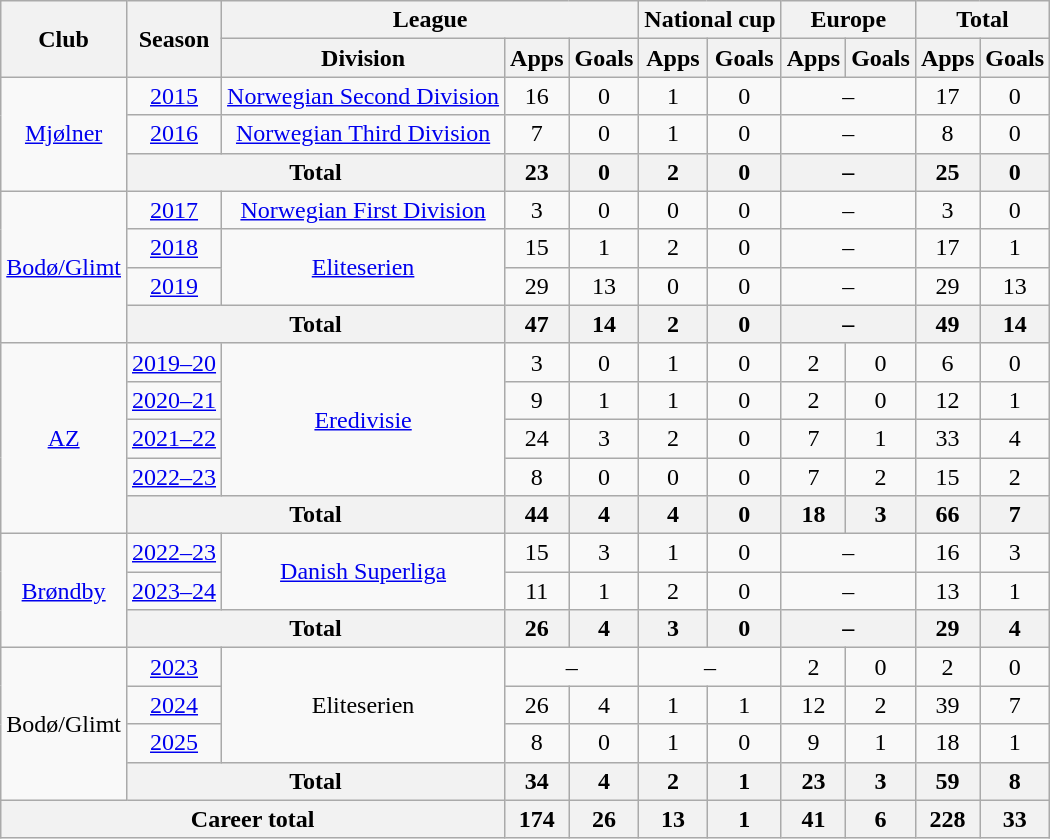<table class="wikitable" style="text-align:center">
<tr>
<th rowspan="2">Club</th>
<th rowspan="2">Season</th>
<th colspan="3">League</th>
<th colspan="2">National cup</th>
<th colspan="2">Europe</th>
<th colspan="2">Total</th>
</tr>
<tr>
<th>Division</th>
<th>Apps</th>
<th>Goals</th>
<th>Apps</th>
<th>Goals</th>
<th>Apps</th>
<th>Goals</th>
<th>Apps</th>
<th>Goals</th>
</tr>
<tr>
<td rowspan="3"><a href='#'>Mjølner</a></td>
<td><a href='#'>2015</a></td>
<td><a href='#'>Norwegian Second Division</a></td>
<td>16</td>
<td>0</td>
<td>1</td>
<td>0</td>
<td colspan="2">–</td>
<td>17</td>
<td>0</td>
</tr>
<tr>
<td><a href='#'>2016</a></td>
<td><a href='#'>Norwegian Third Division</a></td>
<td>7</td>
<td>0</td>
<td>1</td>
<td>0</td>
<td colspan="2">–</td>
<td>8</td>
<td>0</td>
</tr>
<tr>
<th colspan="2">Total</th>
<th>23</th>
<th>0</th>
<th>2</th>
<th>0</th>
<th colspan="2">–</th>
<th>25</th>
<th>0</th>
</tr>
<tr>
<td rowspan="4"><a href='#'>Bodø/Glimt</a></td>
<td><a href='#'>2017</a></td>
<td><a href='#'>Norwegian First Division</a></td>
<td>3</td>
<td>0</td>
<td>0</td>
<td>0</td>
<td colspan="2">–</td>
<td>3</td>
<td>0</td>
</tr>
<tr>
<td><a href='#'>2018</a></td>
<td rowspan="2"><a href='#'>Eliteserien</a></td>
<td>15</td>
<td>1</td>
<td>2</td>
<td>0</td>
<td colspan="2">–</td>
<td>17</td>
<td>1</td>
</tr>
<tr>
<td><a href='#'>2019</a></td>
<td>29</td>
<td>13</td>
<td>0</td>
<td>0</td>
<td colspan="2">–</td>
<td>29</td>
<td>13</td>
</tr>
<tr>
<th colspan="2">Total</th>
<th>47</th>
<th>14</th>
<th>2</th>
<th>0</th>
<th colspan="2">–</th>
<th>49</th>
<th>14</th>
</tr>
<tr>
<td rowspan="5"><a href='#'>AZ</a></td>
<td><a href='#'>2019–20</a></td>
<td rowspan="4"><a href='#'>Eredivisie</a></td>
<td>3</td>
<td>0</td>
<td>1</td>
<td>0</td>
<td>2</td>
<td>0</td>
<td>6</td>
<td>0</td>
</tr>
<tr>
<td><a href='#'>2020–21</a></td>
<td>9</td>
<td>1</td>
<td>1</td>
<td>0</td>
<td>2</td>
<td>0</td>
<td>12</td>
<td>1</td>
</tr>
<tr>
<td><a href='#'>2021–22</a></td>
<td>24</td>
<td>3</td>
<td>2</td>
<td>0</td>
<td>7</td>
<td>1</td>
<td>33</td>
<td>4</td>
</tr>
<tr>
<td><a href='#'>2022–23</a></td>
<td>8</td>
<td>0</td>
<td>0</td>
<td>0</td>
<td>7</td>
<td>2</td>
<td>15</td>
<td>2</td>
</tr>
<tr>
<th colspan="2">Total</th>
<th>44</th>
<th>4</th>
<th>4</th>
<th>0</th>
<th>18</th>
<th>3</th>
<th>66</th>
<th>7</th>
</tr>
<tr>
<td rowspan="3"><a href='#'>Brøndby</a></td>
<td><a href='#'>2022–23</a></td>
<td rowspan="2"><a href='#'>Danish Superliga</a></td>
<td>15</td>
<td>3</td>
<td>1</td>
<td>0</td>
<td colspan="2">–</td>
<td>16</td>
<td>3</td>
</tr>
<tr>
<td><a href='#'>2023–24</a></td>
<td>11</td>
<td>1</td>
<td>2</td>
<td>0</td>
<td colspan="2">–</td>
<td>13</td>
<td>1</td>
</tr>
<tr>
<th colspan="2">Total</th>
<th>26</th>
<th>4</th>
<th>3</th>
<th>0</th>
<th colspan="2">–</th>
<th>29</th>
<th>4</th>
</tr>
<tr>
<td rowspan="4">Bodø/Glimt</td>
<td><a href='#'>2023</a></td>
<td rowspan="3">Eliteserien</td>
<td colspan="2">–</td>
<td colspan="2">–</td>
<td>2</td>
<td>0</td>
<td>2</td>
<td>0</td>
</tr>
<tr>
<td><a href='#'>2024</a></td>
<td>26</td>
<td>4</td>
<td>1</td>
<td>1</td>
<td>12</td>
<td>2</td>
<td>39</td>
<td>7</td>
</tr>
<tr>
<td><a href='#'>2025</a></td>
<td>8</td>
<td>0</td>
<td>1</td>
<td>0</td>
<td>9</td>
<td>1</td>
<td>18</td>
<td>1</td>
</tr>
<tr>
<th colspan="2">Total</th>
<th>34</th>
<th>4</th>
<th>2</th>
<th>1</th>
<th>23</th>
<th>3</th>
<th>59</th>
<th>8</th>
</tr>
<tr>
<th colspan="3">Career total</th>
<th>174</th>
<th>26</th>
<th>13</th>
<th>1</th>
<th>41</th>
<th>6</th>
<th>228</th>
<th>33</th>
</tr>
</table>
